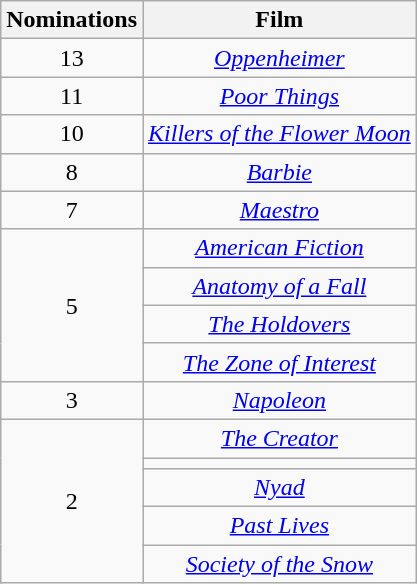<table class="wikitable plainrowheaders" style="text-align: center; float:left; margin-right:1em;">
<tr>
<th scope="col" style="width:55px;">Nominations</th>
<th scope="col" style="text-align:center;">Film</th>
</tr>
<tr>
<td scope="row" style="text-align:center">13</td>
<td><em><a href='#'>Oppenheimer</a></em></td>
</tr>
<tr>
<td scope="row" style="text-align:center">11</td>
<td><em><a href='#'>Poor Things</a></em></td>
</tr>
<tr>
<td scope="row" style="text-align:center">10</td>
<td><em><a href='#'>Killers of the Flower Moon</a></em></td>
</tr>
<tr>
<td scope="row" style="text-align:center">8</td>
<td><em><a href='#'>Barbie</a></em></td>
</tr>
<tr>
<td scope="row" style="text-align:center">7</td>
<td><em><a href='#'>Maestro</a></em></td>
</tr>
<tr>
<td scope="row" rowspan="4" style="text-align:center">5</td>
<td><em><a href='#'>American Fiction</a></em></td>
</tr>
<tr>
<td><em><a href='#'>Anatomy of a Fall</a></em></td>
</tr>
<tr>
<td><em><a href='#'>The Holdovers</a></em></td>
</tr>
<tr>
<td><em><a href='#'>The Zone of Interest</a></em></td>
</tr>
<tr>
<td scope="row" style="text-align:center">3</td>
<td><em><a href='#'>Napoleon</a></em></td>
</tr>
<tr>
<td scope="row" rowspan="5" style="text-align:center">2</td>
<td><em><a href='#'>The Creator</a></em></td>
</tr>
<tr>
<td></td>
</tr>
<tr>
<td><em><a href='#'>Nyad</a></em></td>
</tr>
<tr>
<td><em><a href='#'>Past Lives</a></em></td>
</tr>
<tr>
<td><em><a href='#'>Society of the Snow</a></em></td>
</tr>
</table>
